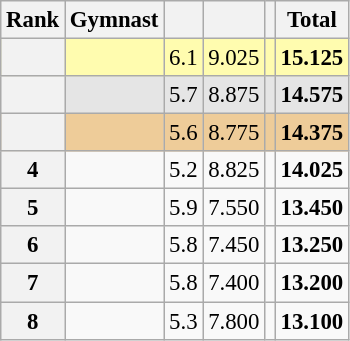<table class="wikitable sortable" style="text-align:center; font-size:95%">
<tr>
<th scope=col>Rank</th>
<th scope=col>Gymnast</th>
<th scope=col></th>
<th scope=col></th>
<th scope=col></th>
<th scope=col>Total</th>
</tr>
<tr bgcolor=fffcaf>
<th scope=row style="text-align:center"></th>
<td align=left></td>
<td>6.1</td>
<td>9.025</td>
<td></td>
<td><strong>15.125</strong></td>
</tr>
<tr bgcolor=e5e5e5>
<th scope=row style="text-align:center"></th>
<td align=left></td>
<td>5.7</td>
<td>8.875</td>
<td></td>
<td><strong>14.575</strong></td>
</tr>
<tr bgcolor=eecc99>
<th scope=row style="text-align:center"></th>
<td align=left></td>
<td>5.6</td>
<td>8.775</td>
<td></td>
<td><strong>14.375</strong></td>
</tr>
<tr>
<th scope=row style="text-align:center">4</th>
<td align=left></td>
<td>5.2</td>
<td>8.825</td>
<td></td>
<td><strong>14.025</strong></td>
</tr>
<tr>
<th scope=row style="text-align:center">5</th>
<td align=left></td>
<td>5.9</td>
<td>7.550</td>
<td></td>
<td><strong>13.450</strong></td>
</tr>
<tr>
<th scope=row style="text-align:center">6</th>
<td align=left></td>
<td>5.8</td>
<td>7.450</td>
<td></td>
<td><strong>13.250</strong></td>
</tr>
<tr>
<th scope=row style="text-align:center">7</th>
<td align=left></td>
<td>5.8</td>
<td>7.400</td>
<td></td>
<td><strong>13.200</strong></td>
</tr>
<tr>
<th scope=row style="text-align:center">8</th>
<td align=left></td>
<td>5.3</td>
<td>7.800</td>
<td></td>
<td><strong>13.100</strong></td>
</tr>
</table>
